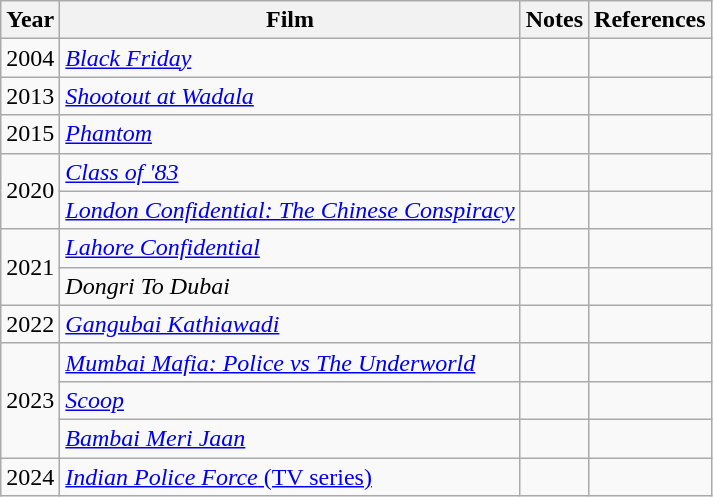<table class="wikitable">
<tr>
<th>Year</th>
<th>Film</th>
<th>Notes</th>
<th>References</th>
</tr>
<tr>
<td>2004</td>
<td><em><a href='#'>Black Friday</a></em></td>
<td></td>
<td></td>
</tr>
<tr>
<td>2013</td>
<td><em><a href='#'>Shootout at Wadala</a></em></td>
<td></td>
<td></td>
</tr>
<tr>
<td>2015</td>
<td><em><a href='#'>Phantom</a></em></td>
<td></td>
<td></td>
</tr>
<tr>
<td rowspan="2">2020</td>
<td><em><a href='#'>Class of '83</a></em></td>
<td></td>
<td></td>
</tr>
<tr>
<td><em><a href='#'>London Confidential: The Chinese Conspiracy</a></em></td>
<td></td>
<td></td>
</tr>
<tr>
<td rowspan="2">2021</td>
<td><em><a href='#'>Lahore Confidential</a></em></td>
<td></td>
<td></td>
</tr>
<tr>
<td><em>Dongri To Dubai</em></td>
<td></td>
<td></td>
</tr>
<tr>
<td>2022</td>
<td><em><a href='#'>Gangubai Kathiawadi</a></em></td>
<td></td>
<td></td>
</tr>
<tr>
<td rowspan="3">2023</td>
<td><em><a href='#'>Mumbai Mafia: Police vs The Underworld</a></em></td>
<td></td>
<td></td>
</tr>
<tr>
<td><em><a href='#'>Scoop</a></em></td>
<td></td>
<td></td>
</tr>
<tr>
<td><em><a href='#'>Bambai Meri Jaan</a></em></td>
<td></td>
<td></td>
</tr>
<tr>
<td>2024</td>
<td><a href='#'><em>Indian Police Force</em> (TV series)</a></td>
<td></td>
<td></td>
</tr>
</table>
